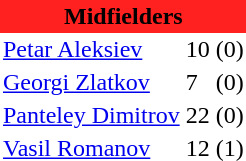<table class="toccolours" border="0" cellpadding="2" cellspacing="0" align="left" style="margin:0.5em;">
<tr>
<th colspan="4" align="center" bgcolor="#FF2020"><span>Midfielders</span></th>
</tr>
<tr>
<td> <a href='#'>Petar Aleksiev</a></td>
<td>10</td>
<td>(0)</td>
</tr>
<tr>
<td> <a href='#'>Georgi Zlatkov</a></td>
<td>7</td>
<td>(0)</td>
</tr>
<tr>
<td> <a href='#'>Panteley Dimitrov</a></td>
<td>22</td>
<td>(0)</td>
</tr>
<tr>
<td> <a href='#'>Vasil Romanov</a></td>
<td>12</td>
<td>(1)</td>
</tr>
<tr>
</tr>
</table>
